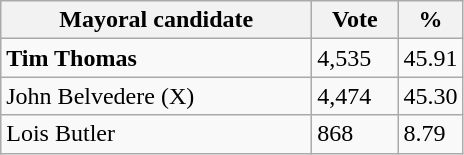<table class="wikitable">
<tr>
<th bgcolor="#DDDDFF" width="200px">Mayoral candidate</th>
<th bgcolor="#DDDDFF" width="50px">Vote</th>
<th bgcolor="#DDDDFF" width="30px">%</th>
</tr>
<tr>
<td><strong>Tim Thomas</strong></td>
<td>4,535</td>
<td>45.91</td>
</tr>
<tr>
<td>John Belvedere (X)</td>
<td>4,474</td>
<td>45.30</td>
</tr>
<tr>
<td>Lois Butler</td>
<td>868</td>
<td>8.79</td>
</tr>
</table>
